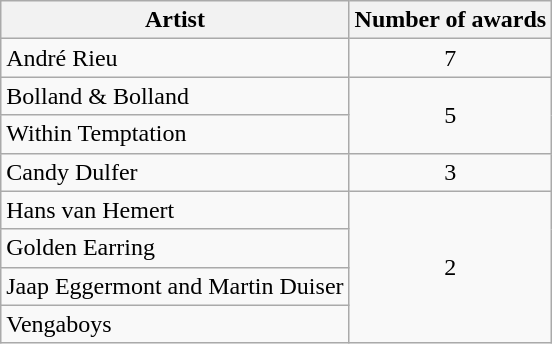<table class="wikitable">
<tr>
<th>Artist</th>
<th>Number of awards</th>
</tr>
<tr>
<td>André Rieu</td>
<td align="center">7</td>
</tr>
<tr>
<td>Bolland & Bolland</td>
<td align="center" rowspan="2">5</td>
</tr>
<tr>
<td>Within Temptation</td>
</tr>
<tr>
<td>Candy Dulfer</td>
<td align="center">3</td>
</tr>
<tr>
<td>Hans van Hemert</td>
<td align="center" rowspan="4">2</td>
</tr>
<tr>
<td>Golden Earring</td>
</tr>
<tr>
<td>Jaap Eggermont and Martin Duiser</td>
</tr>
<tr>
<td>Vengaboys</td>
</tr>
</table>
